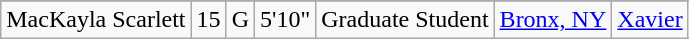<table class="wikitable sortable" style="text-align: center">
<tr align=center>
</tr>
<tr>
<td>MacKayla Scarlett</td>
<td>15</td>
<td>G</td>
<td>5'10"</td>
<td>Graduate Student</td>
<td><a href='#'>Bronx, NY</a></td>
<td><a href='#'>Xavier</a></td>
</tr>
</table>
